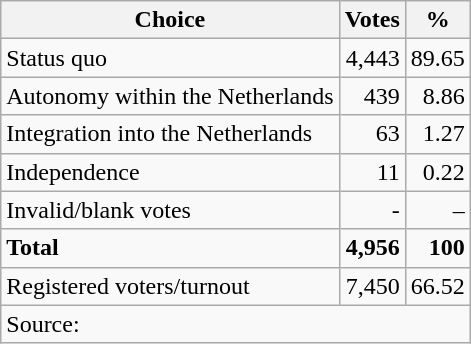<table class=wikitable style=text-align:right>
<tr>
<th>Choice</th>
<th>Votes</th>
<th>%</th>
</tr>
<tr>
<td align=left>Status quo</td>
<td>4,443</td>
<td>89.65</td>
</tr>
<tr>
<td align=left>Autonomy within the Netherlands</td>
<td>439</td>
<td>8.86</td>
</tr>
<tr>
<td align=left>Integration into the Netherlands</td>
<td>63</td>
<td>1.27</td>
</tr>
<tr>
<td align=left>Independence</td>
<td>11</td>
<td>0.22</td>
</tr>
<tr>
<td align=left>Invalid/blank votes</td>
<td>-</td>
<td>–</td>
</tr>
<tr>
<td align=left><strong>Total</strong></td>
<td><strong>4,956</strong></td>
<td><strong>100</strong></td>
</tr>
<tr>
<td align=left>Registered voters/turnout</td>
<td>7,450</td>
<td>66.52</td>
</tr>
<tr>
<td align=left colspan=3>Source: </td>
</tr>
</table>
